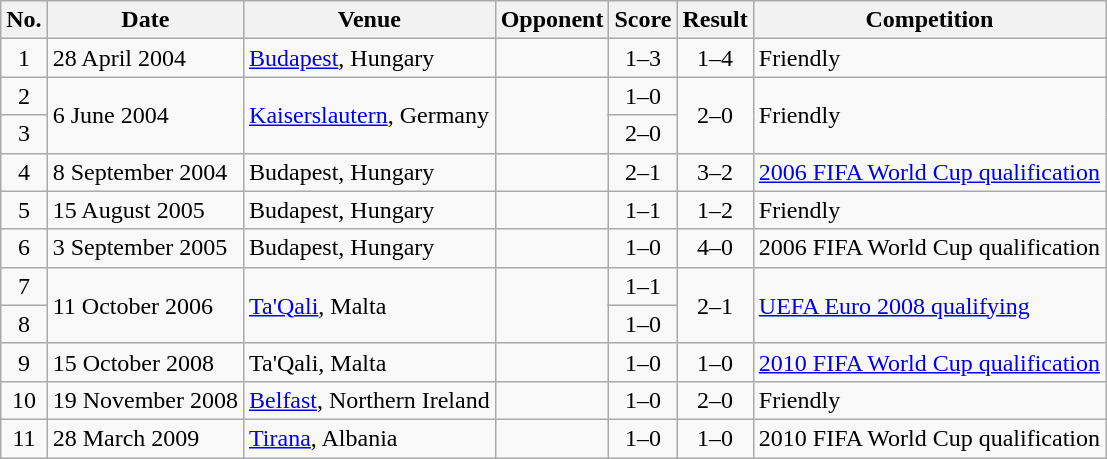<table class="wikitable sortable">
<tr>
<th scope="col">No.</th>
<th scope="col">Date</th>
<th scope="col">Venue</th>
<th scope="col">Opponent</th>
<th scope="col">Score</th>
<th scope="col">Result</th>
<th scope="col">Competition</th>
</tr>
<tr>
<td align="center">1</td>
<td>28 April 2004</td>
<td><a href='#'>Budapest</a>, Hungary</td>
<td></td>
<td align="center">1–3</td>
<td align="center">1–4</td>
<td>Friendly</td>
</tr>
<tr>
<td align="center">2</td>
<td rowspan="2">6 June 2004</td>
<td rowspan="2"><a href='#'>Kaiserslautern</a>, Germany</td>
<td rowspan="2"></td>
<td align="center">1–0</td>
<td rowspan="2" style="text-align:center">2–0</td>
<td rowspan="2">Friendly</td>
</tr>
<tr>
<td align="center">3</td>
<td align="center">2–0</td>
</tr>
<tr>
<td align="center">4</td>
<td>8 September 2004</td>
<td>Budapest, Hungary</td>
<td></td>
<td align="center">2–1</td>
<td align="center">3–2</td>
<td><a href='#'>2006 FIFA World Cup qualification</a></td>
</tr>
<tr>
<td align="center">5</td>
<td>15 August 2005</td>
<td>Budapest, Hungary</td>
<td></td>
<td align="center">1–1</td>
<td align="center">1–2</td>
<td>Friendly</td>
</tr>
<tr>
<td align="center">6</td>
<td>3 September 2005</td>
<td>Budapest, Hungary</td>
<td></td>
<td align="center">1–0</td>
<td align="center">4–0</td>
<td>2006 FIFA World Cup qualification</td>
</tr>
<tr>
<td align="center">7</td>
<td rowspan="2">11 October 2006</td>
<td rowspan="2"><a href='#'>Ta'Qali</a>, Malta</td>
<td rowspan="2"></td>
<td align="center">1–1</td>
<td rowspan="2" style="text-align:center">2–1</td>
<td rowspan="2"><a href='#'>UEFA Euro 2008 qualifying</a></td>
</tr>
<tr>
<td align="center">8</td>
<td align="center">1–0</td>
</tr>
<tr>
<td align="center">9</td>
<td>15 October 2008</td>
<td>Ta'Qali, Malta</td>
<td></td>
<td align="center">1–0</td>
<td align="center">1–0</td>
<td><a href='#'>2010 FIFA World Cup qualification</a></td>
</tr>
<tr>
<td align="center">10</td>
<td>19 November 2008</td>
<td><a href='#'>Belfast</a>, Northern Ireland</td>
<td></td>
<td align="center">1–0</td>
<td align="center">2–0</td>
<td>Friendly</td>
</tr>
<tr>
<td align="center">11</td>
<td>28 March 2009</td>
<td><a href='#'>Tirana</a>, Albania</td>
<td></td>
<td align="center">1–0</td>
<td align="center">1–0</td>
<td>2010 FIFA World Cup qualification</td>
</tr>
</table>
